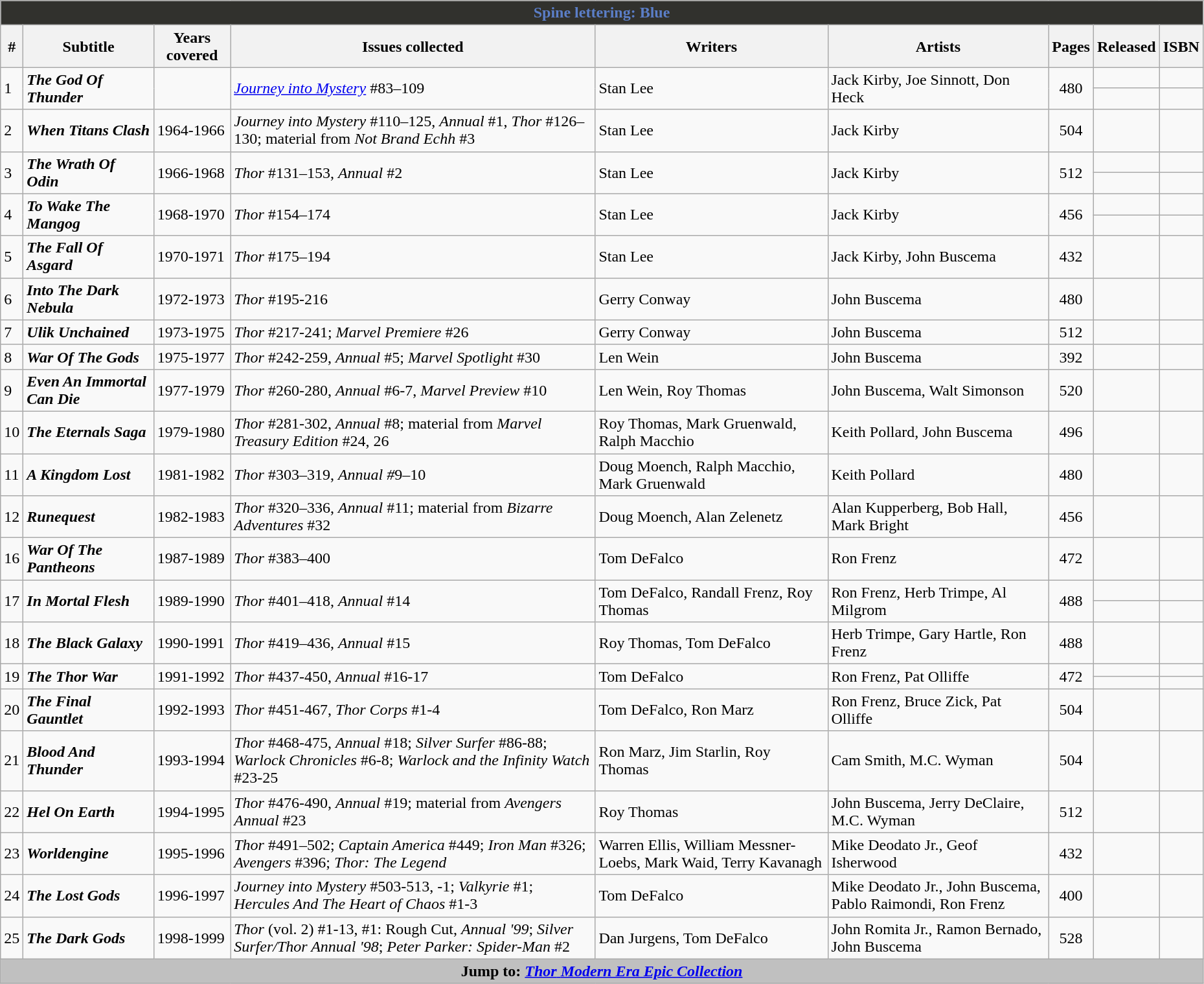<table class="wikitable sortable" width=98%>
<tr>
<th colspan=9 style="background-color: #31312D; color: #5B7EC7;">Spine lettering: Blue</th>
</tr>
<tr>
<th class="unsortable">#</th>
<th class="unsortable">Subtitle</th>
<th>Years covered</th>
<th class="unsortable">Issues collected</th>
<th class="unsortable">Writers</th>
<th class="unsortable">Artists</th>
<th class="unsortable">Pages</th>
<th>Released</th>
<th class="unsortable">ISBN</th>
</tr>
<tr>
<td rowspan=2>1</td>
<td rowspan=2><strong><em>The God Of Thunder</em></strong></td>
<td rowspan=2></td>
<td rowspan=2><em><a href='#'>Journey into Mystery</a></em> #83–109</td>
<td rowspan=2>Stan Lee</td>
<td rowspan=2>Jack Kirby, Joe Sinnott, Don Heck</td>
<td style="text-align: center;" rowspan=2>480</td>
<td></td>
<td></td>
</tr>
<tr>
<td></td>
<td></td>
</tr>
<tr>
<td>2</td>
<td><strong><em>When Titans Clash</em></strong></td>
<td>1964-1966</td>
<td><em>Journey into Mystery</em> #110–125, <em>Annual</em> #1, <em>Thor</em> #126–130; material from <em>Not Brand Echh</em> #3</td>
<td>Stan Lee</td>
<td>Jack Kirby</td>
<td style="text-align: center;">504</td>
<td></td>
<td></td>
</tr>
<tr>
<td rowspan=2>3</td>
<td rowspan=2><strong><em>The Wrath Of Odin</em></strong></td>
<td rowspan=2>1966-1968</td>
<td rowspan=2><em>Thor</em> #131–153, <em>Annual</em> #2</td>
<td rowspan=2>Stan Lee</td>
<td rowspan=2>Jack Kirby</td>
<td style="text-align: center;" rowspan=2>512</td>
<td></td>
<td></td>
</tr>
<tr>
<td></td>
<td></td>
</tr>
<tr>
<td rowspan=2>4</td>
<td rowspan=2><strong><em>To Wake The Mangog</em></strong></td>
<td rowspan=2>1968-1970</td>
<td rowspan=2><em>Thor</em> #154–174</td>
<td rowspan=2>Stan Lee</td>
<td rowspan=2>Jack Kirby</td>
<td style="text-align: center;" rowspan=2>456</td>
<td></td>
<td></td>
</tr>
<tr>
<td></td>
<td></td>
</tr>
<tr>
<td>5</td>
<td><strong><em>The Fall Of Asgard</em></strong></td>
<td>1970-1971</td>
<td><em>Thor</em> #175–194</td>
<td>Stan Lee</td>
<td>Jack Kirby, John Buscema</td>
<td style="text-align: center;">432</td>
<td></td>
<td></td>
</tr>
<tr>
<td>6</td>
<td><strong><em>Into The Dark Nebula</em></strong></td>
<td>1972-1973</td>
<td><em>Thor</em> #195-216</td>
<td>Gerry Conway</td>
<td>John Buscema</td>
<td style="text-align: center;">480</td>
<td></td>
<td></td>
</tr>
<tr>
<td>7</td>
<td><strong><em>Ulik Unchained</em></strong></td>
<td>1973-1975</td>
<td><em>Thor</em> #217-241; <em>Marvel Premiere</em> #26</td>
<td>Gerry Conway</td>
<td>John Buscema</td>
<td style="text-align: center;">512</td>
<td></td>
<td></td>
</tr>
<tr>
<td>8</td>
<td><strong><em>War Of The Gods</em></strong></td>
<td>1975-1977</td>
<td><em>Thor</em> #242-259, <em>Annual</em> #5; <em>Marvel Spotlight</em> #30</td>
<td>Len Wein</td>
<td>John Buscema</td>
<td style="text-align: center;">392</td>
<td></td>
<td></td>
</tr>
<tr>
<td>9</td>
<td><strong><em>Even An Immortal Can Die</em></strong></td>
<td>1977-1979</td>
<td><em>Thor</em> #260-280, <em>Annual</em> #6-7, <em>Marvel Preview</em> #10</td>
<td>Len Wein, Roy Thomas</td>
<td>John Buscema, Walt Simonson</td>
<td style="text-align: center;">520</td>
<td></td>
<td></td>
</tr>
<tr>
<td>10</td>
<td><strong><em>The Eternals Saga</em></strong></td>
<td>1979-1980</td>
<td><em>Thor</em> #281-302, <em>Annual</em> #8; material from <em>Marvel Treasury Edition</em>  #24, 26</td>
<td>Roy Thomas, Mark Gruenwald, Ralph Macchio</td>
<td>Keith Pollard, John Buscema</td>
<td style="text-align: center;">496</td>
<td></td>
<td></td>
</tr>
<tr>
<td>11</td>
<td><strong><em>A Kingdom Lost</em></strong></td>
<td>1981-1982</td>
<td><em>Thor</em> #303–319, <em>Annual #</em>9–10</td>
<td>Doug Moench, Ralph Macchio, Mark Gruenwald</td>
<td>Keith Pollard</td>
<td style="text-align: center;">480</td>
<td></td>
<td></td>
</tr>
<tr>
<td>12</td>
<td><strong><em>Runequest</em></strong></td>
<td>1982-1983</td>
<td><em>Thor</em> #320–336, <em>Annual</em> #11; material from <em>Bizarre Adventures</em> #32</td>
<td>Doug Moench, Alan Zelenetz</td>
<td>Alan Kupperberg, Bob Hall, Mark Bright</td>
<td style="text-align: center;">456</td>
<td></td>
<td></td>
</tr>
<tr>
<td>16</td>
<td><strong><em>War Of The Pantheons</em></strong></td>
<td>1987-1989</td>
<td><em>Thor</em> #383–400</td>
<td>Tom DeFalco</td>
<td>Ron Frenz</td>
<td style="text-align: center;">472</td>
<td></td>
<td></td>
</tr>
<tr>
<td rowspan=2>17</td>
<td rowspan=2><strong><em>In Mortal Flesh</em></strong></td>
<td rowspan=2>1989-1990</td>
<td rowspan=2><em>Thor</em> #401–418, <em>Annual</em> #14</td>
<td rowspan=2>Tom DeFalco, Randall Frenz, Roy Thomas</td>
<td rowspan=2>Ron Frenz, Herb Trimpe, Al Milgrom</td>
<td style="text-align: center;" rowspan=2>488</td>
<td></td>
<td></td>
</tr>
<tr>
<td></td>
<td></td>
</tr>
<tr>
<td>18</td>
<td><strong><em>The Black Galaxy</em></strong></td>
<td>1990-1991</td>
<td><em>Thor</em> #419–436, <em>Annual</em> #15</td>
<td>Roy Thomas, Tom DeFalco</td>
<td>Herb Trimpe, Gary Hartle, Ron Frenz</td>
<td style="text-align: center;">488</td>
<td></td>
<td></td>
</tr>
<tr>
<td rowspan=2>19</td>
<td rowspan=2><strong><em>The Thor War</em></strong></td>
<td rowspan=2>1991-1992</td>
<td rowspan=2><em>Thor</em> #437-450, <em>Annual</em> #16-17</td>
<td rowspan=2>Tom DeFalco</td>
<td rowspan=2>Ron Frenz, Pat Olliffe</td>
<td style="text-align: center;" rowspan=2>472</td>
<td></td>
<td></td>
</tr>
<tr>
<td></td>
<td></td>
</tr>
<tr>
<td>20</td>
<td><strong><em>The Final Gauntlet</em></strong></td>
<td>1992-1993</td>
<td><em>Thor</em> #451-467, <em>Thor Corps</em> #1-4</td>
<td>Tom DeFalco, Ron Marz</td>
<td>Ron Frenz, Bruce Zick, Pat Olliffe</td>
<td style="text-align: center;">504</td>
<td></td>
<td></td>
</tr>
<tr>
<td>21</td>
<td><strong><em>Blood And Thunder</em></strong></td>
<td>1993-1994</td>
<td><em>Thor</em> #468-475, <em>Annual</em> #18; <em>Silver Surfer</em> #86-88; <em>Warlock Chronicles</em> #6-8; <em>Warlock and the Infinity Watch</em> #23-25</td>
<td>Ron Marz, Jim Starlin, Roy Thomas</td>
<td>Cam Smith, M.C. Wyman</td>
<td style="text-align: center;">504</td>
<td></td>
<td></td>
</tr>
<tr>
<td>22</td>
<td><strong><em>Hel On Earth</em></strong></td>
<td>1994-1995</td>
<td><em>Thor</em> #476-490, <em>Annual</em> #19; material from <em>Avengers Annual</em> #23</td>
<td>Roy Thomas</td>
<td>John Buscema, Jerry DeClaire, M.C. Wyman</td>
<td style="text-align: center;">512</td>
<td></td>
<td></td>
</tr>
<tr>
<td>23</td>
<td><strong><em>Worldengine</em></strong></td>
<td>1995-1996</td>
<td><em>Thor</em> #491–502; <em>Captain America</em> #449; <em>Iron Man</em> #326; <em>Avengers</em> #396; <em>Thor: The Legend</em></td>
<td>Warren Ellis, William Messner-Loebs, Mark Waid, Terry Kavanagh</td>
<td>Mike Deodato Jr., Geof Isherwood</td>
<td style="text-align: center;">432</td>
<td></td>
<td></td>
</tr>
<tr>
<td>24</td>
<td><strong><em>The Lost Gods</em></strong></td>
<td>1996-1997</td>
<td><em>Journey into Mystery</em> #503-513, -1; <em>Valkyrie</em> #1; <em>Hercules And The Heart of Chaos</em> #1-3</td>
<td>Tom DeFalco</td>
<td>Mike Deodato Jr., John Buscema, Pablo Raimondi, Ron Frenz</td>
<td style="text-align: center;">400</td>
<td></td>
<td></td>
</tr>
<tr>
<td>25</td>
<td><strong><em>The Dark Gods</em></strong></td>
<td>1998-1999</td>
<td><em>Thor</em> (vol. 2) #1-13, #1: Rough Cut, <em>Annual '99</em>; <em>Silver Surfer/Thor Annual '98</em>; <em>Peter Parker: Spider-Man</em> #2</td>
<td>Dan Jurgens, Tom DeFalco</td>
<td>John Romita Jr., Ramon Bernado, John Buscema</td>
<td style="text-align: center;">528</td>
<td></td>
<td></td>
</tr>
<tr>
<th colspan=9 style="background-color: silver;">Jump to: <a href='#'><em>Thor</em> <em>Modern Era Epic Collection</em></a></th>
</tr>
</table>
